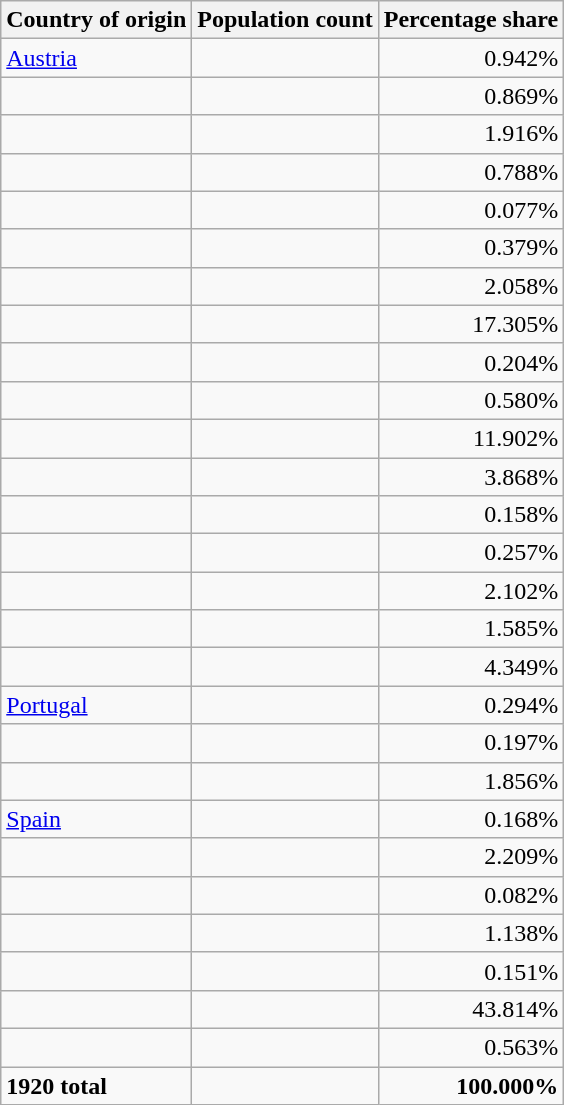<table class="wikitable sortable">
<tr>
<th>Country of origin</th>
<th>Population count</th>
<th>Percentage share</th>
</tr>
<tr>
<td> <a href='#'>Austria</a></td>
<td align="right"></td>
<td align="right">0.942%</td>
</tr>
<tr>
<td></td>
<td align="right"></td>
<td align="right">0.869%</td>
</tr>
<tr>
<td></td>
<td align="right"></td>
<td align="right">1.916%</td>
</tr>
<tr>
<td></td>
<td align="right"></td>
<td align="right">0.788%</td>
</tr>
<tr>
<td></td>
<td align="right"></td>
<td align="right">0.077%</td>
</tr>
<tr>
<td></td>
<td align="right"></td>
<td align="right">0.379%</td>
</tr>
<tr>
<td></td>
<td align="right"></td>
<td align="right">2.058%</td>
</tr>
<tr>
<td></td>
<td align="right"></td>
<td align="right">17.305%</td>
</tr>
<tr>
<td></td>
<td align="right"></td>
<td align="right">0.204%</td>
</tr>
<tr>
<td></td>
<td align="right"></td>
<td align="right">0.580%</td>
</tr>
<tr>
<td></td>
<td align="right"></td>
<td align="right">11.902%</td>
</tr>
<tr>
<td></td>
<td align="right"></td>
<td align="right">3.868%</td>
</tr>
<tr>
<td></td>
<td align="right"></td>
<td align="right">0.158%</td>
</tr>
<tr>
<td></td>
<td align="right"></td>
<td align="right">0.257%</td>
</tr>
<tr>
<td></td>
<td align="right"></td>
<td align="right">2.102%</td>
</tr>
<tr>
<td></td>
<td align="right"></td>
<td align="right">1.585%</td>
</tr>
<tr>
<td></td>
<td align="right"></td>
<td align="right">4.349%</td>
</tr>
<tr>
<td> <a href='#'>Portugal</a></td>
<td align="right"></td>
<td align="right">0.294%</td>
</tr>
<tr>
<td></td>
<td align="right"></td>
<td align="right">0.197%</td>
</tr>
<tr>
<td></td>
<td align="right"></td>
<td align="right">1.856%</td>
</tr>
<tr>
<td> <a href='#'>Spain</a></td>
<td align="right"></td>
<td align="right">0.168%</td>
</tr>
<tr>
<td></td>
<td align="right"></td>
<td align="right">2.209%</td>
</tr>
<tr>
<td></td>
<td align="right"></td>
<td align="right">0.082%</td>
</tr>
<tr>
<td></td>
<td align="right"></td>
<td align="right">1.138%</td>
</tr>
<tr>
<td></td>
<td align="right"></td>
<td align="right">0.151%</td>
</tr>
<tr>
<td></td>
<td align="right"></td>
<td align="right">43.814%</td>
</tr>
<tr>
<td></td>
<td align="right"></td>
<td align="right">0.563%</td>
</tr>
<tr>
<td><strong>1920 total</strong></td>
<td align="right"><strong></strong></td>
<td align="right"><strong>100.000%</strong></td>
</tr>
</table>
